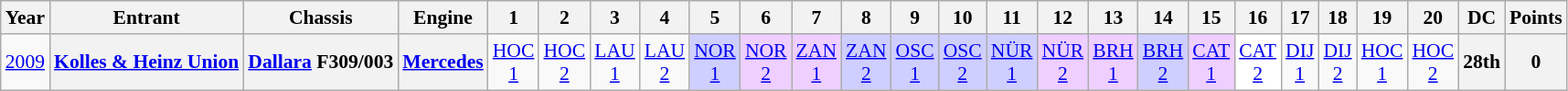<table class="wikitable" style="text-align:center; font-size:90%">
<tr>
<th>Year</th>
<th>Entrant</th>
<th>Chassis</th>
<th>Engine</th>
<th>1</th>
<th>2</th>
<th>3</th>
<th>4</th>
<th>5</th>
<th>6</th>
<th>7</th>
<th>8</th>
<th>9</th>
<th>10</th>
<th>11</th>
<th>12</th>
<th>13</th>
<th>14</th>
<th>15</th>
<th>16</th>
<th>17</th>
<th>18</th>
<th>19</th>
<th>20</th>
<th>DC</th>
<th>Points</th>
</tr>
<tr>
<td><a href='#'>2009</a></td>
<th><a href='#'>Kolles & Heinz Union</a></th>
<th><a href='#'>Dallara</a> F309/003</th>
<th><a href='#'>Mercedes</a></th>
<td><a href='#'>HOC<br>1</a></td>
<td><a href='#'>HOC<br>2</a></td>
<td><a href='#'>LAU<br>1</a></td>
<td><a href='#'>LAU<br>2</a></td>
<td style="background:#CFCFFF;"><a href='#'>NOR<br>1</a><br></td>
<td style="background:#EFCFFF;"><a href='#'>NOR<br>2</a><br></td>
<td style="background:#EFCFFF;"><a href='#'>ZAN<br>1</a><br></td>
<td style="background:#CFCFFF;"><a href='#'>ZAN<br>2</a><br></td>
<td style="background:#CFCFFF;"><a href='#'>OSC<br>1</a><br></td>
<td style="background:#CFCFFF;"><a href='#'>OSC<br>2</a><br></td>
<td style="background:#CFCFFF;"><a href='#'>NÜR<br>1</a><br></td>
<td style="background:#EFCFFF;"><a href='#'>NÜR<br>2</a><br></td>
<td style="background:#EFCFFF;"><a href='#'>BRH<br>1</a><br></td>
<td style="background:#CFCFFF;"><a href='#'>BRH<br>2</a><br></td>
<td style="background:#EFCFFF;"><a href='#'>CAT<br>1</a><br></td>
<td style="background:#FFFFFF;"><a href='#'>CAT<br>2</a><br></td>
<td><a href='#'>DIJ<br>1</a></td>
<td><a href='#'>DIJ<br>2</a></td>
<td><a href='#'>HOC<br>1</a></td>
<td><a href='#'>HOC<br>2</a></td>
<th>28th</th>
<th>0</th>
</tr>
</table>
